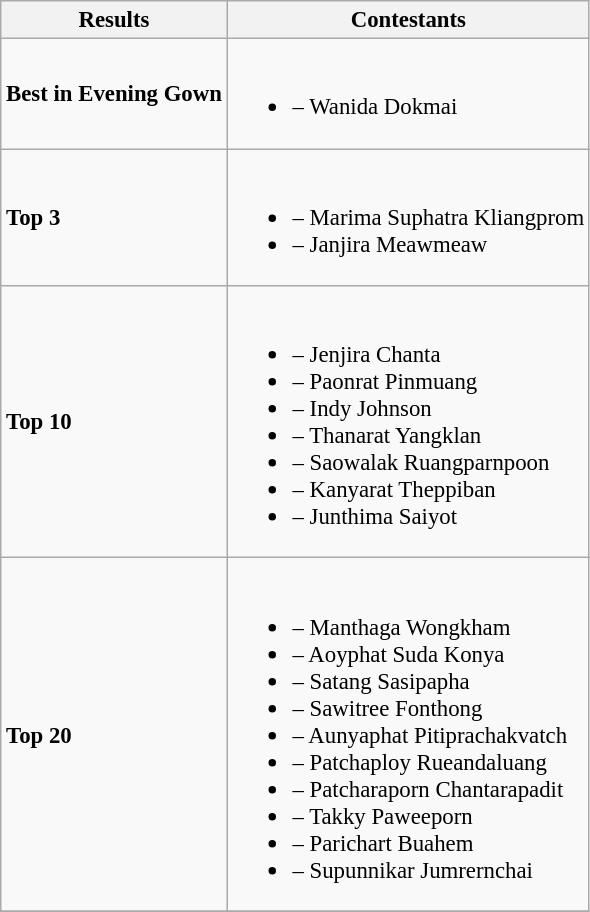<table class="wikitable" style="font-size: 95%">
<tr>
<th>Results</th>
<th>Contestants</th>
</tr>
<tr>
<td><strong>Best in Evening Gown</strong></td>
<td><br><ul><li><strong></strong> – Wanida Dokmai</li></ul></td>
</tr>
<tr>
<td><strong>Top 3</strong></td>
<td><br><ul><li><strong></strong> – Marima Suphatra Kliangprom</li><li><strong></strong> – Janjira Meawmeaw</li></ul></td>
</tr>
<tr>
<td><strong>Top 10</strong></td>
<td><br><ul><li><strong></strong> – Jenjira Chanta</li><li><strong></strong> – Paonrat Pinmuang</li><li><strong></strong> – Indy Johnson</li><li><strong></strong> – Thanarat Yangklan</li><li><strong></strong> – Saowalak Ruangparnpoon</li><li><strong></strong> – Kanyarat Theppiban</li><li><strong></strong> – Junthima Saiyot</li></ul></td>
</tr>
<tr>
<td><strong>Top 20</strong></td>
<td><br><ul><li><strong></strong> – Manthaga Wongkham</li><li><strong></strong> – Aoyphat Suda Konya</li><li><strong></strong> – Satang Sasipapha</li><li><strong></strong> – Sawitree Fonthong</li><li><strong></strong> – Aunyaphat Pitiprachakvatch</li><li><strong></strong> – Patchaploy Rueandaluang</li><li><strong></strong> – Patcharaporn Chantarapadit</li><li><strong></strong> – Takky Paweeporn</li><li><strong></strong> – Parichart Buahem</li><li><strong></strong> – Supunnikar Jumrernchai</li></ul></td>
</tr>
<tr>
</tr>
</table>
